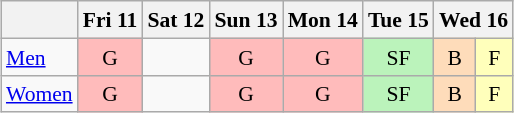<table class="wikitable" style="margin:0.5em auto; font-size:90%; line-height:1.25em; text-align:center">
<tr>
<th></th>
<th>Fri 11</th>
<th>Sat 12</th>
<th>Sun 13</th>
<th>Mon 14</th>
<th>Tue 15</th>
<th colspan=2>Wed 16</th>
</tr>
<tr>
<td align="left"><a href='#'>Men</a></td>
<td bgcolor="#FFBBBB">G</td>
<td></td>
<td bgcolor="#FFBBBB">G</td>
<td bgcolor="#FFBBBB">G</td>
<td bgcolor="#BBF3BB">SF</td>
<td bgcolor="#FEDCBA">B</td>
<td bgcolor="#FFFFBB">F</td>
</tr>
<tr>
<td align="left"><a href='#'>Women</a></td>
<td bgcolor="#FFBBBB">G</td>
<td></td>
<td bgcolor="#FFBBBB">G</td>
<td bgcolor="#FFBBBB">G</td>
<td bgcolor="#BBF3BB">SF</td>
<td bgcolor="#FEDCBA">B</td>
<td bgcolor="#FFFFBB">F</td>
</tr>
</table>
